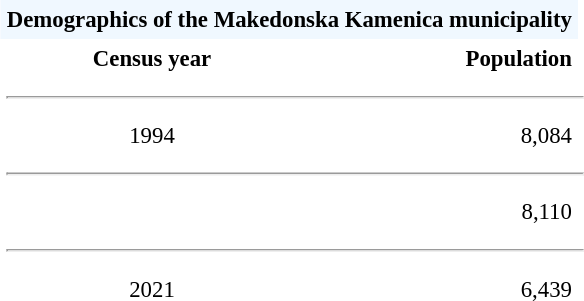<table class="toccolours" align="Center" cellpadding="4" cellspacing="0" style="margin:0 0 1em 1em; font-size: 95%;">
<tr>
<th colspan=2 bgcolor="#F0F8FF" align="center">Demographics of the <strong>Makedonska Kamenica municipality</strong></th>
<th></th>
</tr>
<tr>
<th align="center">Census year</th>
<th align="right">Population</th>
</tr>
<tr>
<td colspan=3><hr></td>
</tr>
<tr>
<td align="center">1994</td>
<td align="right">8,084</td>
</tr>
<tr>
<td colspan=3><hr></td>
</tr>
<tr>
<td align="center"></td>
<td align="right">8,110</td>
</tr>
<tr>
<td colspan=3><hr></td>
</tr>
<tr>
<td align="center">2021</td>
<td align="right">6,439</td>
</tr>
<tr>
</tr>
</table>
